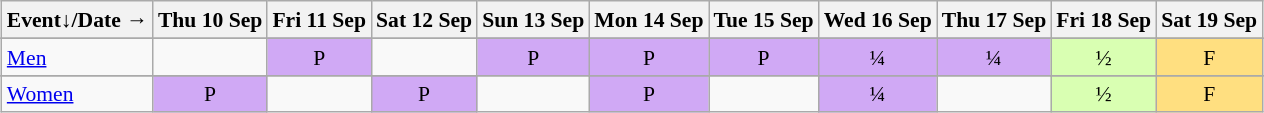<table class="wikitable" style="margin:0.5em auto; font-size:90%; line-height:1.25em;">
<tr style="text-align:center;">
<th>Event↓/Date →</th>
<th>Thu 10 Sep</th>
<th>Fri 11 Sep</th>
<th>Sat 12 Sep</th>
<th>Sun 13 Sep</th>
<th>Mon 14 Sep</th>
<th>Tue 15 Sep</th>
<th>Wed 16 Sep</th>
<th>Thu 17 Sep</th>
<th>Fri 18 Sep</th>
<th>Sat 19 Sep</th>
</tr>
<tr>
</tr>
<tr style="text-align:center;">
<td style="text-align:left;"><a href='#'>Men</a></td>
<td></td>
<td style="background-color:#D0A9F5;">P</td>
<td></td>
<td style="background-color:#D0A9F5;">P</td>
<td style="background-color:#D0A9F5;">P</td>
<td style="background-color:#D0A9F5;">P</td>
<td style="background-color:#D0A9F5;">¼</td>
<td style="background-color:#D0A9F5;">¼</td>
<td style="background-color:#D9FFB2;">½</td>
<td style="background-color:#FFDF80;">F</td>
</tr>
<tr>
</tr>
<tr style="text-align:center;">
<td style="text-align:left;"><a href='#'>Women</a></td>
<td style="background-color:#D0A9F5;">P</td>
<td></td>
<td style="background-color:#D0A9F5;">P</td>
<td></td>
<td style="background-color:#D0A9F5;">P</td>
<td></td>
<td style="background-color:#D0A9F5;">¼</td>
<td></td>
<td style="background-color:#D9FFB2;">½</td>
<td style="background-color:#FFDF80;">F</td>
</tr>
</table>
